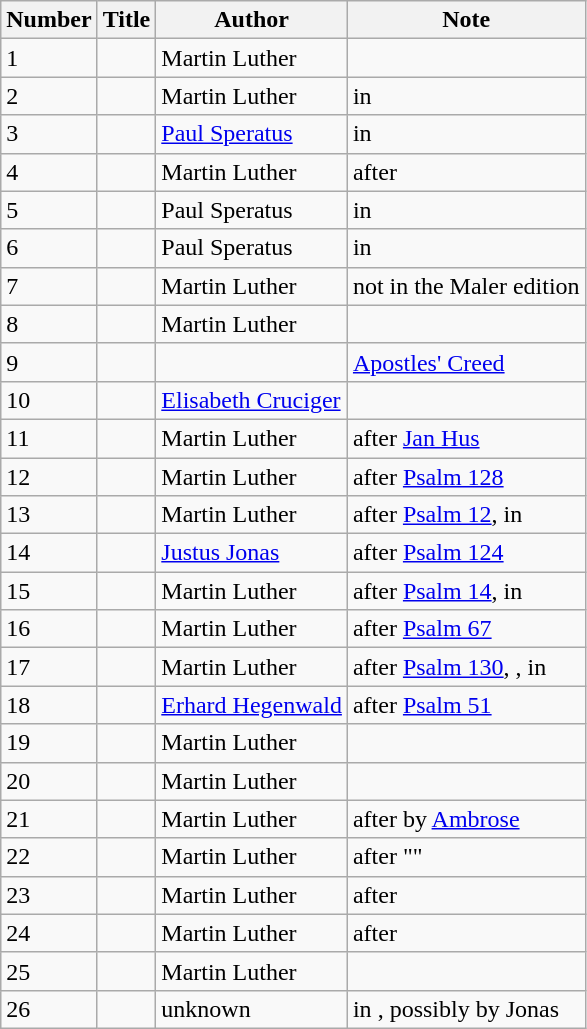<table class="wikitable">
<tr>
<th>Number</th>
<th>Title</th>
<th>Author</th>
<th>Note</th>
</tr>
<tr>
<td>1</td>
<td></td>
<td>Martin Luther</td>
<td></td>
</tr>
<tr>
<td>2</td>
<td></td>
<td>Martin Luther</td>
<td>in </td>
</tr>
<tr>
<td>3</td>
<td></td>
<td><a href='#'>Paul Speratus</a></td>
<td>in </td>
</tr>
<tr>
<td>4</td>
<td></td>
<td>Martin Luther</td>
<td>after </td>
</tr>
<tr>
<td>5</td>
<td></td>
<td>Paul Speratus</td>
<td>in </td>
</tr>
<tr>
<td>6</td>
<td></td>
<td>Paul Speratus</td>
<td>in </td>
</tr>
<tr>
<td>7</td>
<td></td>
<td>Martin Luther</td>
<td>not in the Maler edition</td>
</tr>
<tr>
<td>8</td>
<td></td>
<td>Martin Luther</td>
<td></td>
</tr>
<tr>
<td>9</td>
<td></td>
<td></td>
<td><a href='#'>Apostles' Creed</a></td>
</tr>
<tr>
<td>10</td>
<td></td>
<td><a href='#'>Elisabeth Cruciger</a></td>
<td></td>
</tr>
<tr>
<td>11</td>
<td></td>
<td>Martin Luther</td>
<td>after <a href='#'>Jan Hus</a></td>
</tr>
<tr>
<td>12</td>
<td></td>
<td>Martin Luther</td>
<td>after <a href='#'>Psalm 128</a></td>
</tr>
<tr>
<td>13</td>
<td></td>
<td>Martin Luther</td>
<td>after <a href='#'>Psalm 12</a>, in </td>
</tr>
<tr>
<td>14</td>
<td></td>
<td><a href='#'>Justus Jonas</a></td>
<td>after <a href='#'>Psalm 124</a></td>
</tr>
<tr>
<td>15</td>
<td></td>
<td>Martin Luther</td>
<td>after <a href='#'>Psalm 14</a>, in </td>
</tr>
<tr>
<td>16</td>
<td></td>
<td>Martin Luther</td>
<td>after <a href='#'>Psalm 67</a></td>
</tr>
<tr>
<td>17</td>
<td></td>
<td>Martin Luther</td>
<td>after <a href='#'>Psalm 130</a>, , in </td>
</tr>
<tr>
<td>18</td>
<td></td>
<td><a href='#'>Erhard&nbsp;Hegenwald</a></td>
<td>after <a href='#'>Psalm 51</a> </td>
</tr>
<tr>
<td>19</td>
<td></td>
<td>Martin Luther</td>
<td></td>
</tr>
<tr>
<td>20</td>
<td></td>
<td>Martin Luther</td>
<td></td>
</tr>
<tr>
<td>21</td>
<td></td>
<td>Martin Luther</td>
<td>after  by <a href='#'>Ambrose</a></td>
</tr>
<tr>
<td>22</td>
<td></td>
<td>Martin Luther</td>
<td>after ""</td>
</tr>
<tr>
<td>23</td>
<td></td>
<td>Martin Luther</td>
<td>after </td>
</tr>
<tr>
<td>24</td>
<td></td>
<td>Martin Luther</td>
<td>after </td>
</tr>
<tr>
<td>25</td>
<td></td>
<td>Martin Luther</td>
<td></td>
</tr>
<tr>
<td>26</td>
<td></td>
<td>unknown</td>
<td>in <em></em>, possibly by Jonas</td>
</tr>
</table>
